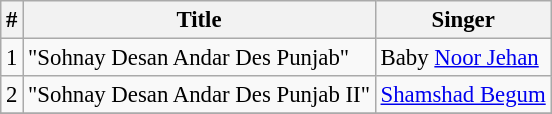<table class="wikitable" style="font-size:95%;">
<tr>
<th>#</th>
<th>Title</th>
<th>Singer</th>
</tr>
<tr>
<td>1</td>
<td>"Sohnay Desan Andar Des Punjab"</td>
<td>Baby <a href='#'>Noor Jehan</a></td>
</tr>
<tr>
<td>2</td>
<td>"Sohnay Desan Andar Des Punjab II"</td>
<td><a href='#'>Shamshad Begum</a></td>
</tr>
<tr>
</tr>
</table>
